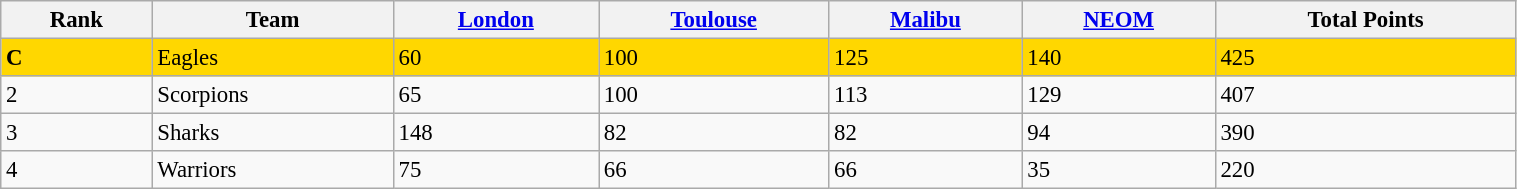<table class="wikitable" style="text-align:left; font-size:95%; width:80%">
<tr>
<th>Rank</th>
<th>Team</th>
<th><a href='#'>London</a></th>
<th><a href='#'>Toulouse</a></th>
<th><a href='#'>Malibu</a></th>
<th><a href='#'>NEOM</a></th>
<th>Total Points</th>
</tr>
<tr>
<td style="background:#FFD700"><strong>C</strong></td>
<td style="text-align:left; background:#FFD700">Eagles</td>
<td style="background:#FFD700">60</td>
<td style="background:#FFD700">100</td>
<td style="background:#FFD700">125</td>
<td style="background:#FFD700">140</td>
<td style="background:#FFD700">425</td>
</tr>
<tr>
<td>2</td>
<td style="text-align:left">Scorpions</td>
<td>65</td>
<td>100</td>
<td>113</td>
<td>129</td>
<td>407</td>
</tr>
<tr>
<td>3</td>
<td style="text-align:left">Sharks</td>
<td>148</td>
<td>82</td>
<td>82</td>
<td>94</td>
<td>390</td>
</tr>
<tr>
<td>4</td>
<td style="text-align:left">Warriors</td>
<td>75</td>
<td>66</td>
<td>66</td>
<td>35</td>
<td>220</td>
</tr>
</table>
